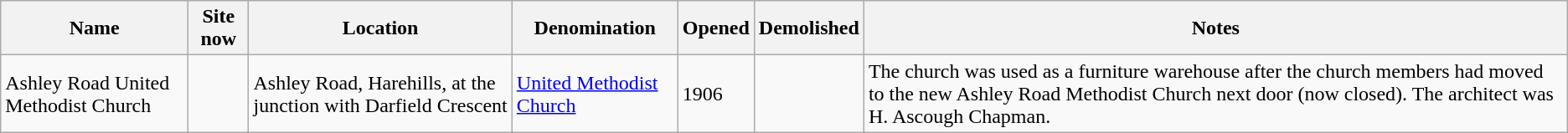<table class="wikitable sortable">
<tr>
<th>Name</th>
<th class="unsortable">Site now</th>
<th>Location</th>
<th>Denomination</th>
<th>Opened</th>
<th>Demolished</th>
<th class="unsortable">Notes</th>
</tr>
<tr>
<td>Ashley Road United Methodist Church</td>
<td></td>
<td>Ashley Road, Harehills, at the junction with Darfield Crescent</td>
<td><a href='#'>United Methodist Church</a></td>
<td>1906</td>
<td></td>
<td>The church was used as a furniture warehouse after the church members had moved to the new Ashley Road Methodist Church next door (now closed). The architect was H. Ascough Chapman.</td>
</tr>
</table>
